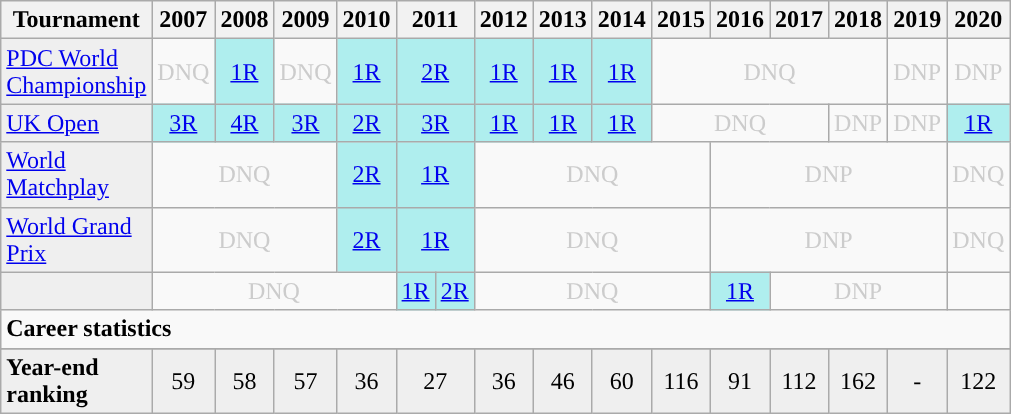<table class="wikitable" style="width:50%; margin:0">
<tr>
<th>Tournament</th>
<th>2007</th>
<th>2008</th>
<th>2009</th>
<th>2010</th>
<th colspan="2">2011</th>
<th>2012</th>
<th>2013</th>
<th>2014</th>
<th>2015</th>
<th>2016</th>
<th>2017</th>
<th>2018</th>
<th>2019</th>
<th>2020</th>
</tr>
<tr>
<td style="background:#efefef;"><a href='#'>PDC World Championship</a></td>
<td style="text-align:center; color:#ccc;">DNQ</td>
<td style="text-align:center; background:#afeeee;"><a href='#'>1R</a></td>
<td colspan="1" style="text-align:center; color:#ccc;">DNQ</td>
<td style="text-align:center; background:#afeeee;"><a href='#'>1R</a></td>
<td style="text-align:center; background:#afeeee;" colspan="2"><a href='#'>2R</a></td>
<td style="text-align:center; background:#afeeee;"><a href='#'>1R</a></td>
<td style="text-align:center; background:#afeeee;"><a href='#'>1R</a></td>
<td style="text-align:center; background:#afeeee;"><a href='#'>1R</a></td>
<td colspan="4" style="text-align:center; color:#ccc;">DNQ</td>
<td style="text-align:center; color:#ccc;">DNP</td>
<td style="text-align:center; color:#ccc;">DNP</td>
</tr>
<tr>
<td style="background:#efefef;"><a href='#'>UK Open</a></td>
<td style="text-align:center; background:#afeeee;"><a href='#'>3R</a></td>
<td style="text-align:center; background:#afeeee;"><a href='#'>4R</a></td>
<td style="text-align:center; background:#afeeee;"><a href='#'>3R</a></td>
<td style="text-align:center; background:#afeeee;"><a href='#'>2R</a></td>
<td style="text-align:center; background:#afeeee;" colspan="2"><a href='#'>3R</a></td>
<td style="text-align:center; background:#afeeee;"><a href='#'>1R</a></td>
<td style="text-align:center; background:#afeeee;"><a href='#'>1R</a></td>
<td style="text-align:center; background:#afeeee;"><a href='#'>1R</a></td>
<td colspan="3" style="text-align:center; color:#ccc;">DNQ</td>
<td style="text-align:center; color:#ccc;">DNP</td>
<td style="text-align:center; color:#ccc;">DNP</td>
<td style="text-align:center; background:#afeeee;"><a href='#'>1R</a></td>
</tr>
<tr>
<td style="background:#efefef;"><a href='#'>World Matchplay</a></td>
<td colspan="3"  style="text-align:center; color:#ccc;">DNQ</td>
<td style="text-align:center; background:#afeeee;"><a href='#'>2R</a></td>
<td style="text-align:center; background:#afeeee;" colspan="2"><a href='#'>1R</a></td>
<td colspan="4" style="text-align:center; color:#ccc;">DNQ</td>
<td colspan="4" style="text-align:center; color:#ccc;">DNP</td>
<td style="text-align:center; color:#ccc;">DNQ</td>
</tr>
<tr>
<td style="background:#efefef;"><a href='#'>World Grand Prix</a></td>
<td colspan="3"  style="text-align:center; color:#ccc;">DNQ</td>
<td style="text-align:center; background:#afeeee;"><a href='#'>2R</a></td>
<td style="text-align:center; background:#afeeee;" colspan="2"><a href='#'>1R</a></td>
<td colspan="4" style="text-align:center; color:#ccc;">DNQ</td>
<td colspan="4" style="text-align:center; color:#ccc;">DNP</td>
<td style="text-align:center; color:#ccc;">DNQ</td>
</tr>
<tr>
<td style="background:#efefef;"></td>
<td colspan="4" style="text-align:center; color:#ccc;">DNQ</td>
<td style="text-align:center; background:#afeeee;"><a href='#'>1R</a></td>
<td style="text-align:center; background:#afeeee;"><a href='#'>2R</a></td>
<td colspan="4" style="text-align:center; color:#ccc;">DNQ</td>
<td style="text-align:center; background:#afeeee;"><a href='#'>1R</a></td>
<td colspan="3" style="text-align:center; color:#ccc;">DNP</td>
<td></td>
</tr>
<tr>
<td colspan="21" align="left"><strong>Career statistics</strong></td>
</tr>
<tr>
</tr>
<tr bgcolor="efefef">
<td align="left"><strong>Year-end ranking</strong></td>
<td style="text-align:center;">59</td>
<td style="text-align:center;">58</td>
<td style="text-align:center;">57</td>
<td style="text-align:center;">36</td>
<td colspan="2" style="text-align:center;">27</td>
<td style="text-align:center;">36</td>
<td style="text-align:center;">46</td>
<td style="text-align:center;">60</td>
<td style="text-align:center;">116</td>
<td style="text-align:center;">91</td>
<td style="text-align:center;">112</td>
<td style="text-align:center;">162</td>
<td style="text-align:center;">-</td>
<td style="text-align:center;">122</td>
</tr>
</table>
